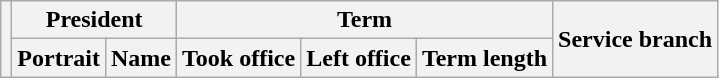<table class="wikitable sortable">
<tr>
<th rowspan=2></th>
<th colspan=2>President</th>
<th colspan=3>Term</th>
<th rowspan=2>Service branch</th>
</tr>
<tr>
<th>Portrait</th>
<th>Name</th>
<th>Took office</th>
<th>Left office</th>
<th>Term length<br>


















</th>
</tr>
</table>
